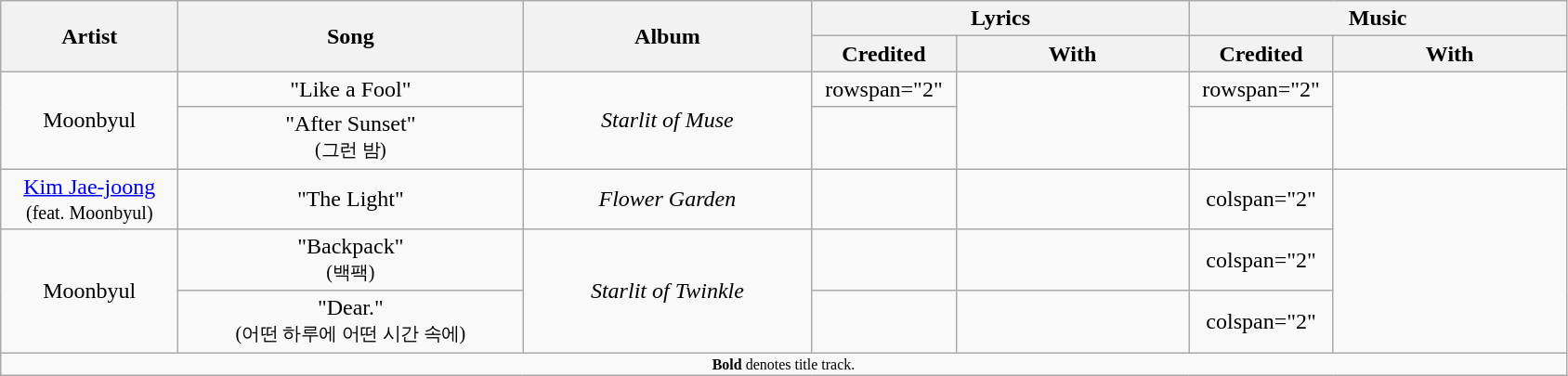<table class="wikitable" style="text-align:center;">
<tr>
<th rowspan="2" style="width:7.5em;">Artist</th>
<th rowspan="2" style="width:15em;">Song</th>
<th rowspan="2" style="width:12.5em;">Album</th>
<th colspan="2" style="width:16em;">Lyrics</th>
<th colspan="2" style="width:16em;">Music</th>
</tr>
<tr>
<th style="width:6em;">Credited</th>
<th style="width:10em;">With</th>
<th style="width:6em;">Credited</th>
<th style="width:10em;">With</th>
</tr>
<tr>
<td rowspan="2">Moonbyul</td>
<td>"Like a Fool"</td>
<td rowspan="2"><em>Starlit of Muse</em></td>
<td>rowspan="2" </td>
<td rowspan="2"></td>
<td>rowspan="2" </td>
<td rowspan="2"></td>
</tr>
<tr>
<td>"After Sunset" <br><small>(그런 밤)</small></td>
</tr>
<tr>
<td><a href='#'>Kim Jae-joong</a> <br><small>(feat. Moonbyul)</small></td>
<td>"The Light"</td>
<td><em>Flower Garden</em></td>
<td></td>
<td></td>
<td>colspan="2" </td>
</tr>
<tr>
<td rowspan="2">Moonbyul</td>
<td>"Backpack" <br><small>(백팩)</small></td>
<td rowspan="2"><em>Starlit of Twinkle</em></td>
<td></td>
<td></td>
<td>colspan="2" </td>
</tr>
<tr>
<td>"Dear." <br><small>(어떤 하루에 어떤 시간 속에)</small></td>
<td></td>
<td></td>
<td>colspan="2" </td>
</tr>
<tr>
<td colspan="7" style="text-align:center; font-size:8pt;"><strong>Bold</strong> denotes title track.</td>
</tr>
</table>
